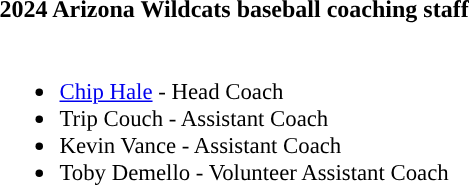<table class="toccolours">
<tr>
<th colspan="9">2024 Arizona Wildcats baseball coaching staff</th>
</tr>
<tr>
<td style="text-align: left; font-size: 95%;" valign="top"><br><ul><li><a href='#'>Chip Hale</a> - Head Coach</li><li>Trip Couch - Assistant Coach</li><li>Kevin Vance - Assistant Coach</li><li>Toby Demello - Volunteer Assistant Coach</li></ul></td>
</tr>
</table>
